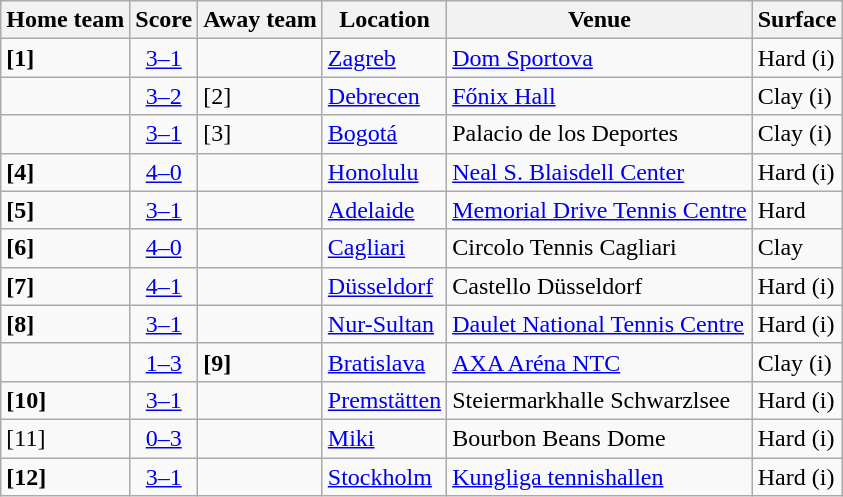<table class="wikitable">
<tr>
<th>Home team</th>
<th>Score</th>
<th>Away team</th>
<th>Location</th>
<th>Venue</th>
<th>Surface</th>
</tr>
<tr>
<td><strong> [1]</strong></td>
<td style="text-align:center;"><a href='#'> 3–1</a></td>
<td></td>
<td><a href='#'>Zagreb</a></td>
<td><a href='#'>Dom Sportova</a></td>
<td>Hard (i)</td>
</tr>
<tr>
<td><strong></strong></td>
<td style="text-align:center;"><a href='#'> 3–2</a></td>
<td> [2]</td>
<td><a href='#'>Debrecen</a></td>
<td><a href='#'>Főnix Hall</a></td>
<td>Clay (i)</td>
</tr>
<tr>
<td><strong></strong></td>
<td style="text-align:center;"><a href='#'> 3–1</a></td>
<td> [3]</td>
<td><a href='#'>Bogotá</a></td>
<td>Palacio de los Deportes</td>
<td>Clay (i)</td>
</tr>
<tr>
<td><strong> [4]</strong></td>
<td style="text-align:center;"><a href='#'> 4–0</a></td>
<td></td>
<td><a href='#'>Honolulu</a></td>
<td><a href='#'>Neal S. Blaisdell Center</a></td>
<td>Hard (i)</td>
</tr>
<tr>
<td><strong> [5]</strong></td>
<td style="text-align:center;"><a href='#'> 3–1</a></td>
<td></td>
<td><a href='#'>Adelaide</a></td>
<td><a href='#'>Memorial Drive Tennis Centre</a></td>
<td>Hard</td>
</tr>
<tr>
<td><strong> [6]</strong></td>
<td style="text-align:center;"><a href='#'> 4–0</a></td>
<td></td>
<td><a href='#'>Cagliari</a></td>
<td>Circolo Tennis Cagliari</td>
<td>Clay</td>
</tr>
<tr>
<td><strong> [7]</strong></td>
<td style="text-align:center;"><a href='#'> 4–1</a></td>
<td></td>
<td><a href='#'>Düsseldorf</a></td>
<td>Castello Düsseldorf</td>
<td>Hard (i)</td>
</tr>
<tr>
<td><strong> [8]</strong></td>
<td style="text-align:center;"><a href='#'> 3–1</a></td>
<td></td>
<td><a href='#'>Nur-Sultan</a></td>
<td><a href='#'>Daulet National Tennis Centre</a></td>
<td>Hard (i)</td>
</tr>
<tr>
<td></td>
<td style="text-align:center;"><a href='#'> 1–3</a></td>
<td><strong> [9]</strong></td>
<td><a href='#'>Bratislava</a></td>
<td><a href='#'>AXA Aréna NTC</a></td>
<td>Clay (i)</td>
</tr>
<tr>
<td><strong> [10]</strong></td>
<td style="text-align:center;"><a href='#'> 3–1</a></td>
<td></td>
<td><a href='#'>Premstätten</a></td>
<td>Steiermarkhalle Schwarzlsee</td>
<td>Hard (i)</td>
</tr>
<tr>
<td> [11]</td>
<td style="text-align:center;"><a href='#'> 0–3</a></td>
<td><strong></strong></td>
<td><a href='#'>Miki</a></td>
<td>Bourbon Beans Dome</td>
<td>Hard (i)</td>
</tr>
<tr>
<td><strong> [12]</strong></td>
<td style="text-align:center;"><a href='#'> 3–1</a></td>
<td></td>
<td><a href='#'>Stockholm</a></td>
<td><a href='#'>Kungliga tennishallen</a></td>
<td>Hard (i)</td>
</tr>
</table>
